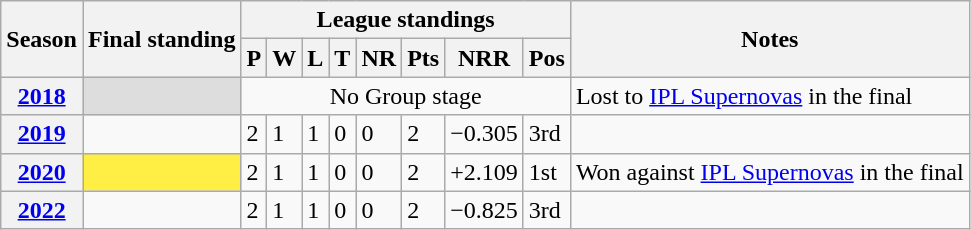<table class="wikitable sortable">
<tr>
<th scope="col" rowspan="2">Season</th>
<th scope="col" rowspan="2">Final standing</th>
<th scope="col" colspan="8">League standings</th>
<th scope="col" rowspan="2">Notes</th>
</tr>
<tr>
<th scope="col">P</th>
<th scope="col">W</th>
<th scope="col">L</th>
<th scope="col">T</th>
<th scope="col">NR</th>
<th scope="col">Pts</th>
<th scope="col">NRR</th>
<th scope="col">Pos</th>
</tr>
<tr>
<th scope="row"><a href='#'>2018</a></th>
<td style="background:#dddddd"></td>
<td colspan=8 align=center>No Group stage</td>
<td>Lost to <a href='#'>IPL Supernovas</a> in the final</td>
</tr>
<tr>
<th scope="row"><a href='#'>2019</a></th>
<td></td>
<td>2</td>
<td>1</td>
<td>1</td>
<td>0</td>
<td>0</td>
<td>2</td>
<td>−0.305</td>
<td>3rd</td>
<td></td>
</tr>
<tr>
<th scope="row"><a href='#'>2020</a></th>
<td style="background:#ffee44;"></td>
<td>2</td>
<td>1</td>
<td>1</td>
<td>0</td>
<td>0</td>
<td>2</td>
<td>+2.109</td>
<td>1st</td>
<td>Won against <a href='#'>IPL Supernovas</a> in the final</td>
</tr>
<tr>
<th scope="row"><a href='#'>2022</a></th>
<td></td>
<td>2</td>
<td>1</td>
<td>1</td>
<td>0</td>
<td>0</td>
<td>2</td>
<td>−0.825</td>
<td>3rd</td>
<td></td>
</tr>
</table>
